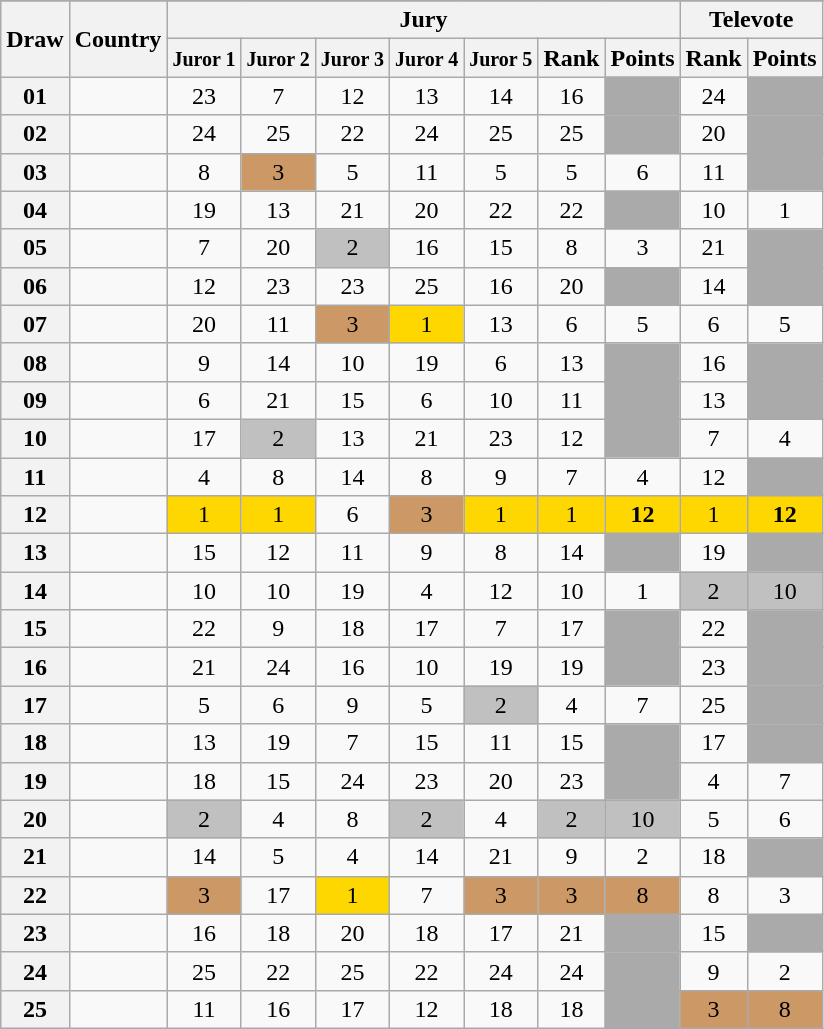<table class="sortable wikitable collapsible plainrowheaders" style="text-align:center">
<tr>
</tr>
<tr>
<th scope="col" rowspan="2">Draw</th>
<th scope="col" rowspan="2">Country</th>
<th scope="col" colspan="7">Jury</th>
<th scope="col" colspan="2">Televote</th>
</tr>
<tr>
<th scope="col"><small>Juror 1</small></th>
<th scope="col"><small>Juror 2</small></th>
<th scope="col"><small>Juror 3</small></th>
<th scope="col"><small>Juror 4</small></th>
<th scope="col"><small>Juror 5</small></th>
<th scope="col">Rank</th>
<th scope="col">Points</th>
<th scope="col">Rank</th>
<th scope="col">Points</th>
</tr>
<tr>
<th scope="row" style="text-align:center;">01</th>
<td style="text-align:left;"></td>
<td>23</td>
<td>7</td>
<td>12</td>
<td>13</td>
<td>14</td>
<td>16</td>
<td style="background:#AAAAAA;"></td>
<td>24</td>
<td style="background:#AAAAAA;"></td>
</tr>
<tr>
<th scope="row" style="text-align:center;">02</th>
<td style="text-align:left;"></td>
<td>24</td>
<td>25</td>
<td>22</td>
<td>24</td>
<td>25</td>
<td>25</td>
<td style="background:#AAAAAA;"></td>
<td>20</td>
<td style="background:#AAAAAA;"></td>
</tr>
<tr>
<th scope="row" style="text-align:center;">03</th>
<td style="text-align:left;"></td>
<td>8</td>
<td style="background:#CC9966;">3</td>
<td>5</td>
<td>11</td>
<td>5</td>
<td>5</td>
<td>6</td>
<td>11</td>
<td style="background:#AAAAAA;"></td>
</tr>
<tr>
<th scope="row" style="text-align:center;">04</th>
<td style="text-align:left;"></td>
<td>19</td>
<td>13</td>
<td>21</td>
<td>20</td>
<td>22</td>
<td>22</td>
<td style="background:#AAAAAA;"></td>
<td>10</td>
<td>1</td>
</tr>
<tr>
<th scope="row" style="text-align:center;">05</th>
<td style="text-align:left;"></td>
<td>7</td>
<td>20</td>
<td style="background:silver;">2</td>
<td>16</td>
<td>15</td>
<td>8</td>
<td>3</td>
<td>21</td>
<td style="background:#AAAAAA;"></td>
</tr>
<tr>
<th scope="row" style="text-align:center;">06</th>
<td style="text-align:left;"></td>
<td>12</td>
<td>23</td>
<td>23</td>
<td>25</td>
<td>16</td>
<td>20</td>
<td style="background:#AAAAAA;"></td>
<td>14</td>
<td style="background:#AAAAAA;"></td>
</tr>
<tr>
<th scope="row" style="text-align:center;">07</th>
<td style="text-align:left;"></td>
<td>20</td>
<td>11</td>
<td style="background:#CC9966;">3</td>
<td style="background:gold;">1</td>
<td>13</td>
<td>6</td>
<td>5</td>
<td>6</td>
<td>5</td>
</tr>
<tr>
<th scope="row" style="text-align:center;">08</th>
<td style="text-align:left;"></td>
<td>9</td>
<td>14</td>
<td>10</td>
<td>19</td>
<td>6</td>
<td>13</td>
<td style="background:#AAAAAA;"></td>
<td>16</td>
<td style="background:#AAAAAA;"></td>
</tr>
<tr>
<th scope="row" style="text-align:center;">09</th>
<td style="text-align:left;"></td>
<td>6</td>
<td>21</td>
<td>15</td>
<td>6</td>
<td>10</td>
<td>11</td>
<td style="background:#AAAAAA;"></td>
<td>13</td>
<td style="background:#AAAAAA;"></td>
</tr>
<tr>
<th scope="row" style="text-align:center;">10</th>
<td style="text-align:left;"></td>
<td>17</td>
<td style="background:silver;">2</td>
<td>13</td>
<td>21</td>
<td>23</td>
<td>12</td>
<td style="background:#AAAAAA;"></td>
<td>7</td>
<td>4</td>
</tr>
<tr>
<th scope="row" style="text-align:center;">11</th>
<td style="text-align:left;"></td>
<td>4</td>
<td>8</td>
<td>14</td>
<td>8</td>
<td>9</td>
<td>7</td>
<td>4</td>
<td>12</td>
<td style="background:#AAAAAA;"></td>
</tr>
<tr>
<th scope="row" style="text-align:center;">12</th>
<td style="text-align:left;"></td>
<td style="background:gold;">1</td>
<td style="background:gold;">1</td>
<td>6</td>
<td style="background:#CC9966;">3</td>
<td style="background:gold;">1</td>
<td style="background:gold;">1</td>
<td style="background:gold;"><strong>12</strong></td>
<td style="background:gold;">1</td>
<td style="background:gold;"><strong>12</strong></td>
</tr>
<tr>
<th scope="row" style="text-align:center;">13</th>
<td style="text-align:left;"></td>
<td>15</td>
<td>12</td>
<td>11</td>
<td>9</td>
<td>8</td>
<td>14</td>
<td style="background:#AAAAAA;"></td>
<td>19</td>
<td style="background:#AAAAAA;"></td>
</tr>
<tr>
<th scope="row" style="text-align:center;">14</th>
<td style="text-align:left;"></td>
<td>10</td>
<td>10</td>
<td>19</td>
<td>4</td>
<td>12</td>
<td>10</td>
<td>1</td>
<td style="background:silver;">2</td>
<td style="background:silver;">10</td>
</tr>
<tr>
<th scope="row" style="text-align:center;">15</th>
<td style="text-align:left;"></td>
<td>22</td>
<td>9</td>
<td>18</td>
<td>17</td>
<td>7</td>
<td>17</td>
<td style="background:#AAAAAA;"></td>
<td>22</td>
<td style="background:#AAAAAA;"></td>
</tr>
<tr>
<th scope="row" style="text-align:center;">16</th>
<td style="text-align:left;"></td>
<td>21</td>
<td>24</td>
<td>16</td>
<td>10</td>
<td>19</td>
<td>19</td>
<td style="background:#AAAAAA;"></td>
<td>23</td>
<td style="background:#AAAAAA;"></td>
</tr>
<tr>
<th scope="row" style="text-align:center;">17</th>
<td style="text-align:left;"></td>
<td>5</td>
<td>6</td>
<td>9</td>
<td>5</td>
<td style="background:silver;">2</td>
<td>4</td>
<td>7</td>
<td>25</td>
<td style="background:#AAAAAA;"></td>
</tr>
<tr>
<th scope="row" style="text-align:center;">18</th>
<td style="text-align:left;"></td>
<td>13</td>
<td>19</td>
<td>7</td>
<td>15</td>
<td>11</td>
<td>15</td>
<td style="background:#AAAAAA;"></td>
<td>17</td>
<td style="background:#AAAAAA;"></td>
</tr>
<tr>
<th scope="row" style="text-align:center;">19</th>
<td style="text-align:left;"></td>
<td>18</td>
<td>15</td>
<td>24</td>
<td>23</td>
<td>20</td>
<td>23</td>
<td style="background:#AAAAAA;"></td>
<td>4</td>
<td>7</td>
</tr>
<tr>
<th scope="row" style="text-align:center;">20</th>
<td style="text-align:left;"></td>
<td style="background:silver;">2</td>
<td>4</td>
<td>8</td>
<td style="background:silver;">2</td>
<td>4</td>
<td style="background:silver;">2</td>
<td style="background:silver;">10</td>
<td>5</td>
<td>6</td>
</tr>
<tr>
<th scope="row" style="text-align:center;">21</th>
<td style="text-align:left;"></td>
<td>14</td>
<td>5</td>
<td>4</td>
<td>14</td>
<td>21</td>
<td>9</td>
<td>2</td>
<td>18</td>
<td style="background:#AAAAAA;"></td>
</tr>
<tr>
<th scope="row" style="text-align:center;">22</th>
<td style="text-align:left;"></td>
<td style="background:#CC9966;">3</td>
<td>17</td>
<td style="background:gold;">1</td>
<td>7</td>
<td style="background:#CC9966;">3</td>
<td style="background:#CC9966;">3</td>
<td style="background:#CC9966;">8</td>
<td>8</td>
<td>3</td>
</tr>
<tr>
<th scope="row" style="text-align:center;">23</th>
<td style="text-align:left;"></td>
<td>16</td>
<td>18</td>
<td>20</td>
<td>18</td>
<td>17</td>
<td>21</td>
<td style="background:#AAAAAA;"></td>
<td>15</td>
<td style="background:#AAAAAA;"></td>
</tr>
<tr>
<th scope="row" style="text-align:center;">24</th>
<td style="text-align:left;"></td>
<td>25</td>
<td>22</td>
<td>25</td>
<td>22</td>
<td>24</td>
<td>24</td>
<td style="background:#AAAAAA;"></td>
<td>9</td>
<td>2</td>
</tr>
<tr>
<th scope="row" style="text-align:center;">25</th>
<td style="text-align:left;"></td>
<td>11</td>
<td>16</td>
<td>17</td>
<td>12</td>
<td>18</td>
<td>18</td>
<td style="background:#AAAAAA;"></td>
<td style="background:#CC9966;">3</td>
<td style="background:#CC9966;">8</td>
</tr>
</table>
